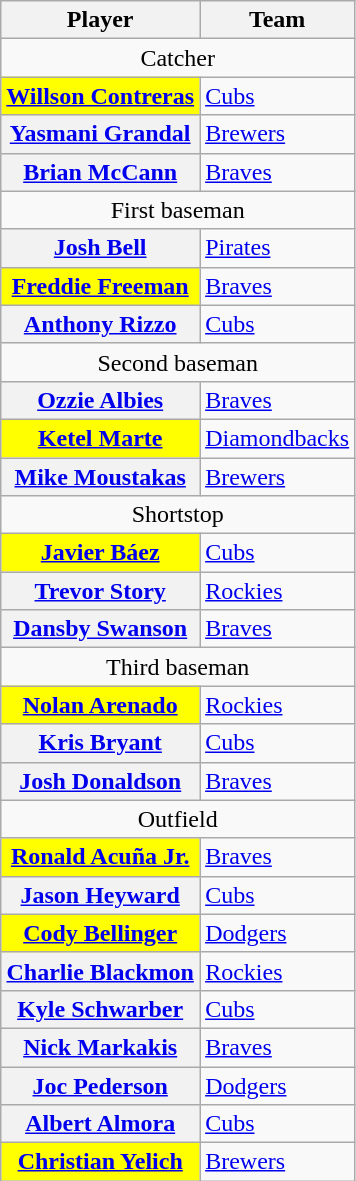<table class="wikitable plainrowheaders">
<tr>
<th scope="col">Player</th>
<th scope="col">Team</th>
</tr>
<tr>
<td colspan=2 style="text-align:center">Catcher</td>
</tr>
<tr>
<th scope="row" style="background:yellow;"><a href='#'>Willson Contreras</a></th>
<td><a href='#'>Cubs</a></td>
</tr>
<tr>
<th scope="row"><a href='#'>Yasmani Grandal</a></th>
<td><a href='#'>Brewers</a></td>
</tr>
<tr>
<th scope="row"><a href='#'>Brian McCann</a></th>
<td><a href='#'>Braves</a></td>
</tr>
<tr>
<td colspan=2 style="text-align:center">First baseman</td>
</tr>
<tr>
<th scope="row"><a href='#'>Josh Bell</a></th>
<td><a href='#'>Pirates</a></td>
</tr>
<tr>
<th scope="row" style="background:yellow;"><a href='#'>Freddie Freeman</a></th>
<td><a href='#'>Braves</a></td>
</tr>
<tr>
<th scope="row"><a href='#'>Anthony Rizzo</a></th>
<td><a href='#'>Cubs</a></td>
</tr>
<tr>
<td colspan=2 style="text-align:center">Second baseman</td>
</tr>
<tr>
<th scope="row"><a href='#'>Ozzie Albies</a></th>
<td><a href='#'>Braves</a></td>
</tr>
<tr>
<th scope="row" style="background:yellow;"><a href='#'>Ketel Marte</a></th>
<td><a href='#'>Diamondbacks</a></td>
</tr>
<tr>
<th scope="row"><a href='#'>Mike Moustakas</a></th>
<td><a href='#'>Brewers</a></td>
</tr>
<tr>
<td colspan=2 style="text-align:center">Shortstop</td>
</tr>
<tr>
<th scope="row" style="background:yellow;"><a href='#'>Javier Báez</a></th>
<td><a href='#'>Cubs</a></td>
</tr>
<tr>
<th scope="row"><a href='#'>Trevor Story</a></th>
<td><a href='#'>Rockies</a></td>
</tr>
<tr>
<th scope="row"><a href='#'>Dansby Swanson</a></th>
<td><a href='#'>Braves</a></td>
</tr>
<tr>
<td colspan=2 style="text-align:center">Third baseman</td>
</tr>
<tr>
<th scope="row" style="background:yellow;"><a href='#'>Nolan Arenado</a></th>
<td><a href='#'>Rockies</a></td>
</tr>
<tr>
<th scope="row"><a href='#'>Kris Bryant</a></th>
<td><a href='#'>Cubs</a></td>
</tr>
<tr>
<th scope="row"><a href='#'>Josh Donaldson</a></th>
<td><a href='#'>Braves</a></td>
</tr>
<tr>
<td colspan=2 style="text-align:center">Outfield</td>
</tr>
<tr>
<th scope="row" style="background:yellow;"><a href='#'>Ronald Acuña Jr.</a></th>
<td><a href='#'>Braves</a></td>
</tr>
<tr>
<th scope="row"><a href='#'>Jason Heyward</a></th>
<td><a href='#'>Cubs</a></td>
</tr>
<tr>
<th scope="row" style="background:yellow;"><a href='#'>Cody Bellinger</a></th>
<td><a href='#'>Dodgers</a></td>
</tr>
<tr>
<th scope="row"><a href='#'>Charlie Blackmon</a></th>
<td><a href='#'>Rockies</a></td>
</tr>
<tr>
<th scope="row"><a href='#'>Kyle Schwarber</a></th>
<td><a href='#'>Cubs</a></td>
</tr>
<tr>
<th scope="row"><a href='#'>Nick Markakis</a></th>
<td><a href='#'>Braves</a></td>
</tr>
<tr>
<th scope="row"><a href='#'>Joc Pederson</a></th>
<td><a href='#'>Dodgers</a></td>
</tr>
<tr>
<th scope="row"><a href='#'>Albert Almora</a></th>
<td><a href='#'>Cubs</a></td>
</tr>
<tr>
<th scope="row" style="background:yellow;"><a href='#'>Christian Yelich</a></th>
<td><a href='#'>Brewers</a></td>
</tr>
</table>
